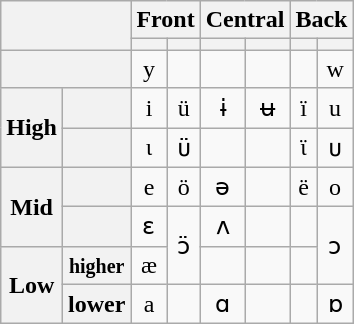<table class="wikitable Unicode" style="text-align:center">
<tr>
<th colspan=2 rowspan=2></th>
<th colspan=2>Front</th>
<th colspan=2>Central</th>
<th colspan=2>Back</th>
</tr>
<tr>
<th></th>
<th></th>
<th></th>
<th></th>
<th></th>
<th></th>
</tr>
<tr align=center>
<th colspan=2></th>
<td>y</td>
<td></td>
<td></td>
<td></td>
<td></td>
<td>w</td>
</tr>
<tr>
<th rowspan=2>High</th>
<th></th>
<td>i</td>
<td>ü</td>
<td>ɨ</td>
<td>ʉ</td>
<td>ï</td>
<td>u</td>
</tr>
<tr>
<th></th>
<td>ι</td>
<td>ᴜ̈</td>
<td></td>
<td></td>
<td>ϊ</td>
<td>ᴜ</td>
</tr>
<tr>
<th rowspan=2>Mid</th>
<th></th>
<td>e</td>
<td>ö</td>
<td>ə</td>
<td></td>
<td>ë</td>
<td>o</td>
</tr>
<tr>
<th></th>
<td>ɛ</td>
<td rowspan=2>ɔ̈</td>
<td>ʌ</td>
<td></td>
<td></td>
<td rowspan=2>ɔ</td>
</tr>
<tr>
<th rowspan="2">Low</th>
<th><small>higher</small></th>
<td>æ</td>
<td></td>
<td></td>
<td></td>
</tr>
<tr>
<th>lower</th>
<td>a</td>
<td></td>
<td>ɑ</td>
<td></td>
<td></td>
<td>ɒ</td>
</tr>
</table>
